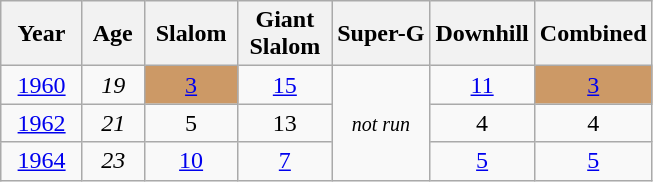<table class=wikitable style="text-align:center">
<tr>
<th>  Year  </th>
<th> Age </th>
<th> Slalom </th>
<th> Giant <br> Slalom </th>
<th>Super-G</th>
<th>Downhill</th>
<th>Combined</th>
</tr>
<tr>
<td><a href='#'>1960</a></td>
<td><em>19</em></td>
<td style="background:#c96;"><a href='#'>3</a></td>
<td><a href='#'>15</a></td>
<td rowspan=3><small><em>not run</em></small></td>
<td><a href='#'>11</a></td>
<td style="background:#c96;"><a href='#'>3</a></td>
</tr>
<tr>
<td><a href='#'>1962</a></td>
<td><em>21</em></td>
<td>5</td>
<td>13</td>
<td>4</td>
<td>4</td>
</tr>
<tr>
<td><a href='#'>1964</a></td>
<td><em>23</em></td>
<td><a href='#'>10</a></td>
<td><a href='#'>7</a></td>
<td><a href='#'>5</a></td>
<td><a href='#'>5</a></td>
</tr>
</table>
